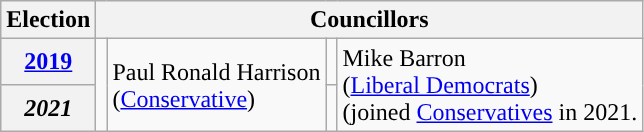<table class="wikitable">
<tr>
<th>Election</th>
<th colspan="4">Councillors</th>
</tr>
<tr>
<th><a href='#'>2019</a></th>
<td rowspan="5" style="background-color: "></td>
<td rowspan="2">Paul Ronald Harrison<br>(<a href='#'>Conservative</a>)</td>
<td rowspan="1;" style="background-color: "></td>
<td rowspan="2">Mike Barron<br>(<a href='#'>Liberal Democrats</a>)<br>(joined <a href='#'>Conservatives</a> in 2021.</td>
</tr>
<tr>
<th><em>2021</em></th>
<td></td>
</tr>
</table>
